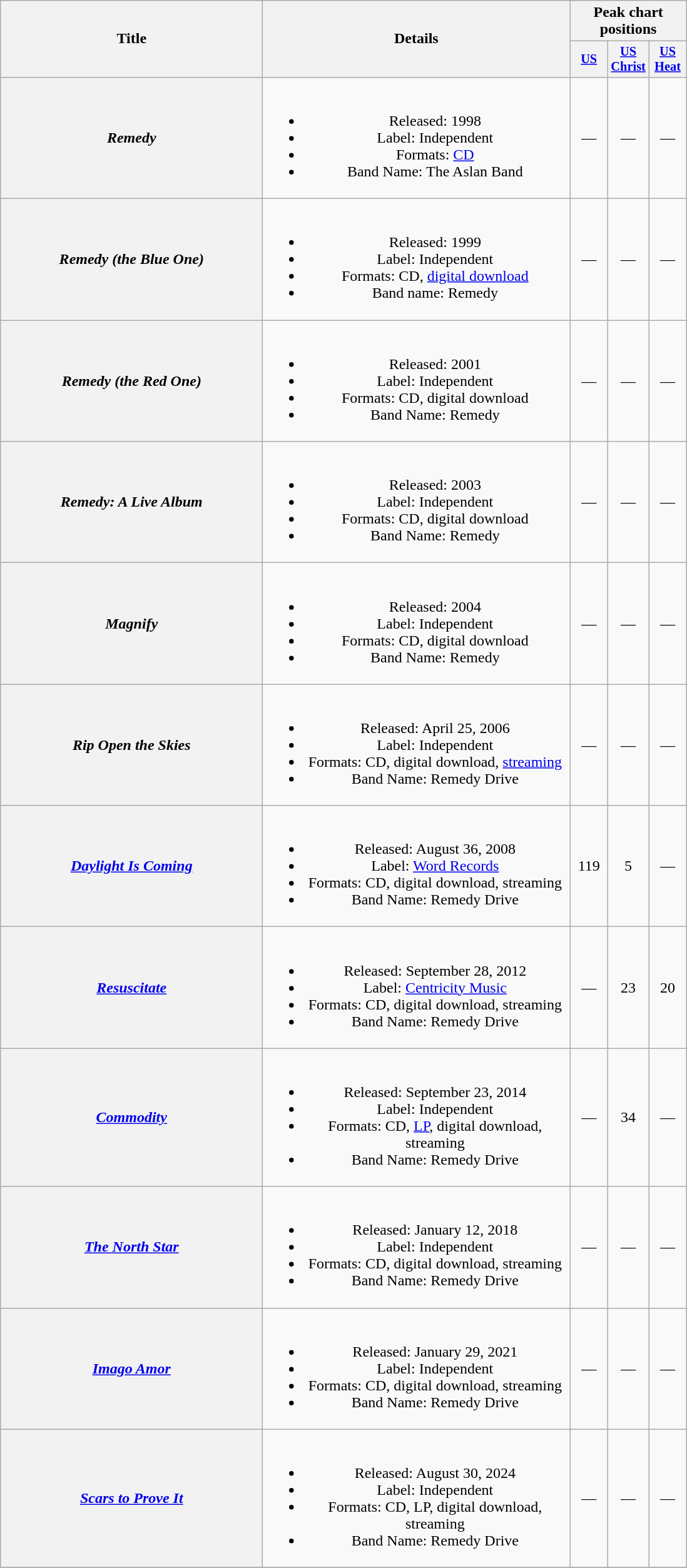<table class="wikitable plainrowheaders" style="text-align:center;">
<tr>
<th scope="col" rowspan="2" style="width:17em;">Title</th>
<th scope="col" rowspan="2" style="width:20em;">Details</th>
<th colspan="3" scope="col">Peak chart positions</th>
</tr>
<tr>
<th scope="col" style="width:2.5em;font-size:85%;"><a href='#'>US</a><br></th>
<th scope="col" style="width:2.5em;font-size:85%;"><a href='#'>US<br>Christ</a><br></th>
<th scope="col" style="width:2.5em;font-size:85%;"><a href='#'>US<br>Heat</a><br></th>
</tr>
<tr>
<th scope="row"><em>Remedy</em></th>
<td><br><ul><li>Released: 1998</li><li>Label: Independent</li><li>Formats: <a href='#'>CD</a></li><li>Band Name: The Aslan Band</li></ul></td>
<td>—</td>
<td>—</td>
<td>—</td>
</tr>
<tr>
<th scope="row"><em>Remedy (the Blue One)</em></th>
<td><br><ul><li>Released: 1999</li><li>Label: Independent</li><li>Formats: CD, <a href='#'>digital download</a></li><li>Band name: Remedy</li></ul></td>
<td>—</td>
<td>—</td>
<td>—</td>
</tr>
<tr>
<th scope="row"><em>Remedy (the Red One)</em></th>
<td><br><ul><li>Released: 2001</li><li>Label: Independent</li><li>Formats: CD, digital download</li><li>Band Name: Remedy</li></ul></td>
<td>—</td>
<td>—</td>
<td>—</td>
</tr>
<tr>
<th scope="row"><em>Remedy: A Live Album</em></th>
<td><br><ul><li>Released: 2003</li><li>Label: Independent</li><li>Formats: CD, digital download</li><li>Band Name: Remedy</li></ul></td>
<td>—</td>
<td>—</td>
<td>—</td>
</tr>
<tr>
<th scope="row"><em>Magnify</em></th>
<td><br><ul><li>Released: 2004</li><li>Label: Independent</li><li>Formats: CD, digital download</li><li>Band Name: Remedy</li></ul></td>
<td>—</td>
<td>—</td>
<td>—</td>
</tr>
<tr>
<th scope="row"><em>Rip Open the Skies</em></th>
<td><br><ul><li>Released: April 25, 2006</li><li>Label: Independent</li><li>Formats: CD, digital download, <a href='#'>streaming</a></li><li>Band Name: Remedy Drive</li></ul></td>
<td>—</td>
<td>—</td>
<td>—</td>
</tr>
<tr>
<th scope="row"><em><a href='#'>Daylight Is Coming</a></em></th>
<td><br><ul><li>Released: August 36, 2008</li><li>Label: <a href='#'>Word Records</a></li><li>Formats: CD, digital download, streaming</li><li>Band Name: Remedy Drive</li></ul></td>
<td>119</td>
<td>5</td>
<td>—</td>
</tr>
<tr>
<th scope="row"><em><a href='#'>Resuscitate</a></em></th>
<td><br><ul><li>Released: September 28, 2012</li><li>Label: <a href='#'>Centricity Music</a></li><li>Formats: CD, digital download, streaming</li><li>Band Name: Remedy Drive</li></ul></td>
<td>—</td>
<td>23</td>
<td>20</td>
</tr>
<tr>
<th scope="row"><em><a href='#'>Commodity</a></em></th>
<td><br><ul><li>Released: September 23, 2014</li><li>Label: Independent</li><li>Formats: CD, <a href='#'>LP</a>, digital download, streaming</li><li>Band Name: Remedy Drive</li></ul></td>
<td>—</td>
<td>34</td>
<td>—</td>
</tr>
<tr>
<th scope="row"><em><a href='#'>The North Star</a></em></th>
<td><br><ul><li>Released: January 12, 2018</li><li>Label: Independent</li><li>Formats: CD, digital download, streaming</li><li>Band Name: Remedy Drive</li></ul></td>
<td>—</td>
<td>—</td>
<td>—</td>
</tr>
<tr>
<th scope="row"><em><a href='#'>Imago Amor</a></em></th>
<td><br><ul><li>Released: January 29, 2021</li><li>Label: Independent</li><li>Formats: CD, digital download, streaming</li><li>Band Name: Remedy Drive</li></ul></td>
<td>—</td>
<td>—</td>
<td>—</td>
</tr>
<tr>
<th scope="row"><em><a href='#'>Scars to Prove It</a></em></th>
<td><br><ul><li>Released: August 30, 2024</li><li>Label: Independent</li><li>Formats: CD, LP, digital download, streaming</li><li>Band Name: Remedy Drive</li></ul></td>
<td>—</td>
<td>—</td>
<td>—</td>
</tr>
<tr | colspan="15" style="font-size:90%" | "—" denotes a recording that did not chart or was not released in that territory.>
</tr>
</table>
